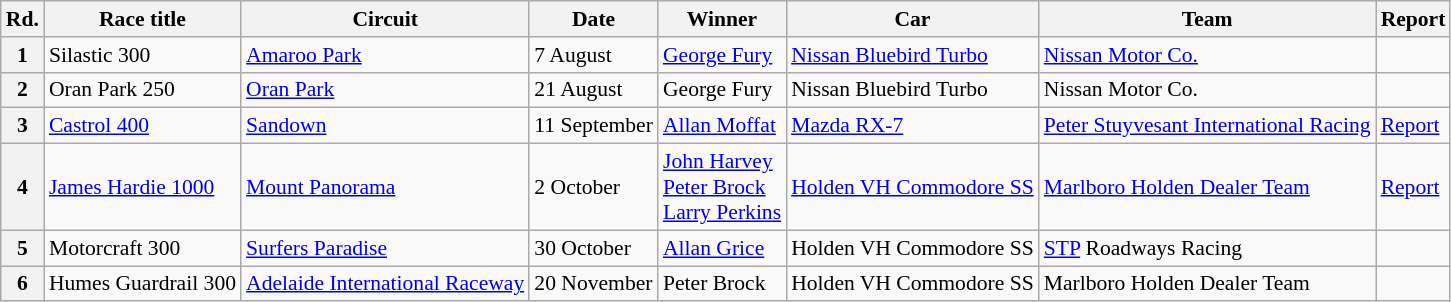<table class="wikitable" style="font-size: 90%">
<tr>
<th>Rd.</th>
<th>Race title</th>
<th>Circuit</th>
<th>Date</th>
<th>Winner</th>
<th>Car</th>
<th>Team</th>
<th>Report</th>
</tr>
<tr>
<th>1</th>
<td>Silastic 300</td>
<td><a href='#'>Amaroo Park</a></td>
<td>7 August</td>
<td> <a href='#'>George Fury</a></td>
<td><a href='#'>Nissan Bluebird Turbo</a></td>
<td><a href='#'>Nissan Motor Co.</a></td>
<td></td>
</tr>
<tr>
<th>2</th>
<td>Oran Park 250</td>
<td><a href='#'>Oran Park</a></td>
<td>21 August</td>
<td> George Fury</td>
<td>Nissan Bluebird Turbo</td>
<td>Nissan Motor Co.</td>
<td></td>
</tr>
<tr>
<th>3</th>
<td><a href='#'>Castrol 400</a></td>
<td><a href='#'>Sandown</a></td>
<td>11 September</td>
<td> <a href='#'>Allan Moffat</a></td>
<td><a href='#'>Mazda RX-7</a></td>
<td><a href='#'>Peter Stuyvesant International Racing</a></td>
<td><a href='#'>Report</a></td>
</tr>
<tr>
<th>4</th>
<td><a href='#'>James Hardie 1000</a></td>
<td><a href='#'>Mount Panorama</a></td>
<td>2 October</td>
<td> <a href='#'>John Harvey</a><br> <a href='#'>Peter Brock</a><br> <a href='#'>Larry Perkins</a></td>
<td><a href='#'>Holden VH Commodore SS</a></td>
<td><a href='#'>Marlboro Holden Dealer Team</a></td>
<td><a href='#'>Report</a></td>
</tr>
<tr>
<th>5</th>
<td>Motorcraft 300</td>
<td><a href='#'>Surfers Paradise</a></td>
<td>30 October</td>
<td> <a href='#'>Allan Grice</a></td>
<td>Holden VH Commodore SS</td>
<td><a href='#'>STP</a> Roadways Racing</td>
<td></td>
</tr>
<tr>
<th>6</th>
<td>Humes Guardrail 300</td>
<td><a href='#'>Adelaide International Raceway</a></td>
<td>20 November</td>
<td> Peter Brock</td>
<td>Holden VH Commodore SS</td>
<td>Marlboro Holden Dealer Team</td>
<td></td>
</tr>
</table>
